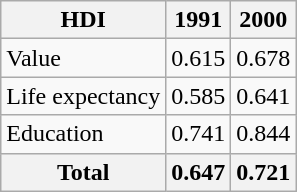<table class="wikitable">
<tr>
<th>HDI</th>
<th>1991</th>
<th>2000</th>
</tr>
<tr>
<td>Value</td>
<td>0.615</td>
<td>0.678</td>
</tr>
<tr>
<td>Life expectancy</td>
<td>0.585</td>
<td>0.641</td>
</tr>
<tr>
<td>Education</td>
<td>0.741</td>
<td>0.844</td>
</tr>
<tr>
<th>Total</th>
<th bgcolor="#f0f0f0">0.647</th>
<th bgcolor="#f0f0f0">0.721</th>
</tr>
</table>
